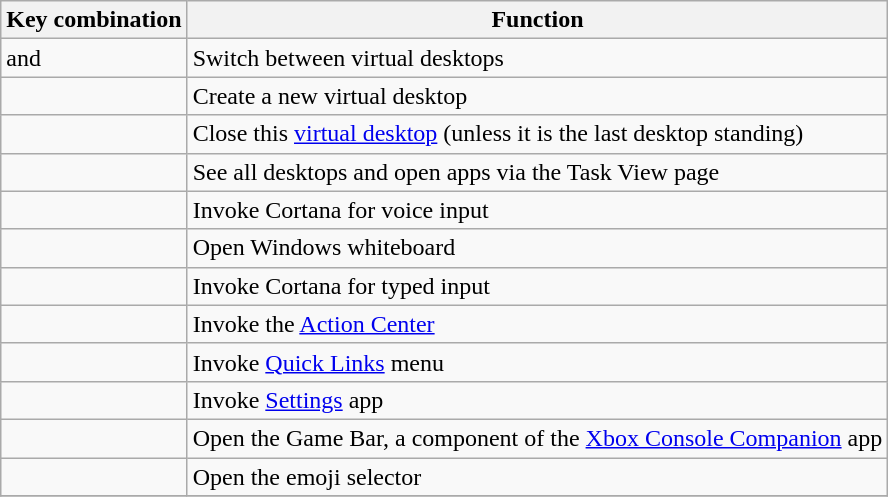<table class="wikitable">
<tr>
<th scope=col>Key combination</th>
<th scope=col>Function</th>
</tr>
<tr>
<td> and </td>
<td>Switch between virtual desktops</td>
</tr>
<tr>
<td></td>
<td>Create a new virtual desktop</td>
</tr>
<tr>
<td></td>
<td>Close this <a href='#'>virtual desktop</a> (unless it is the last desktop standing)</td>
</tr>
<tr>
<td></td>
<td>See all desktops and open apps via the Task View page</td>
</tr>
<tr>
<td></td>
<td>Invoke Cortana for voice input</td>
</tr>
<tr>
<td></td>
<td>Open Windows whiteboard</td>
</tr>
<tr>
<td></td>
<td>Invoke Cortana for typed input</td>
</tr>
<tr>
<td></td>
<td>Invoke the <a href='#'>Action Center</a></td>
</tr>
<tr>
<td></td>
<td>Invoke <a href='#'>Quick Links</a> menu</td>
</tr>
<tr>
<td></td>
<td>Invoke <a href='#'>Settings</a> app</td>
</tr>
<tr>
<td></td>
<td>Open the Game Bar, a component of the <a href='#'>Xbox Console Companion</a> app</td>
</tr>
<tr>
<td></td>
<td>Open the emoji selector</td>
</tr>
<tr>
</tr>
</table>
